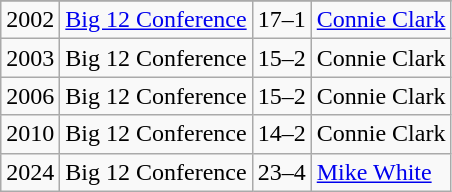<table class="wikitable">
<tr>
</tr>
<tr>
<td>2002</td>
<td><a href='#'>Big 12 Conference</a></td>
<td>17–1</td>
<td><a href='#'>Connie Clark</a></td>
</tr>
<tr>
<td>2003</td>
<td>Big 12 Conference</td>
<td>15–2</td>
<td>Connie Clark</td>
</tr>
<tr>
<td>2006</td>
<td>Big 12 Conference</td>
<td>15–2</td>
<td>Connie Clark</td>
</tr>
<tr>
<td>2010</td>
<td>Big 12 Conference</td>
<td>14–2</td>
<td>Connie Clark</td>
</tr>
<tr>
<td>2024</td>
<td>Big 12 Conference</td>
<td>23–4</td>
<td><a href='#'> Mike White</a></td>
</tr>
</table>
